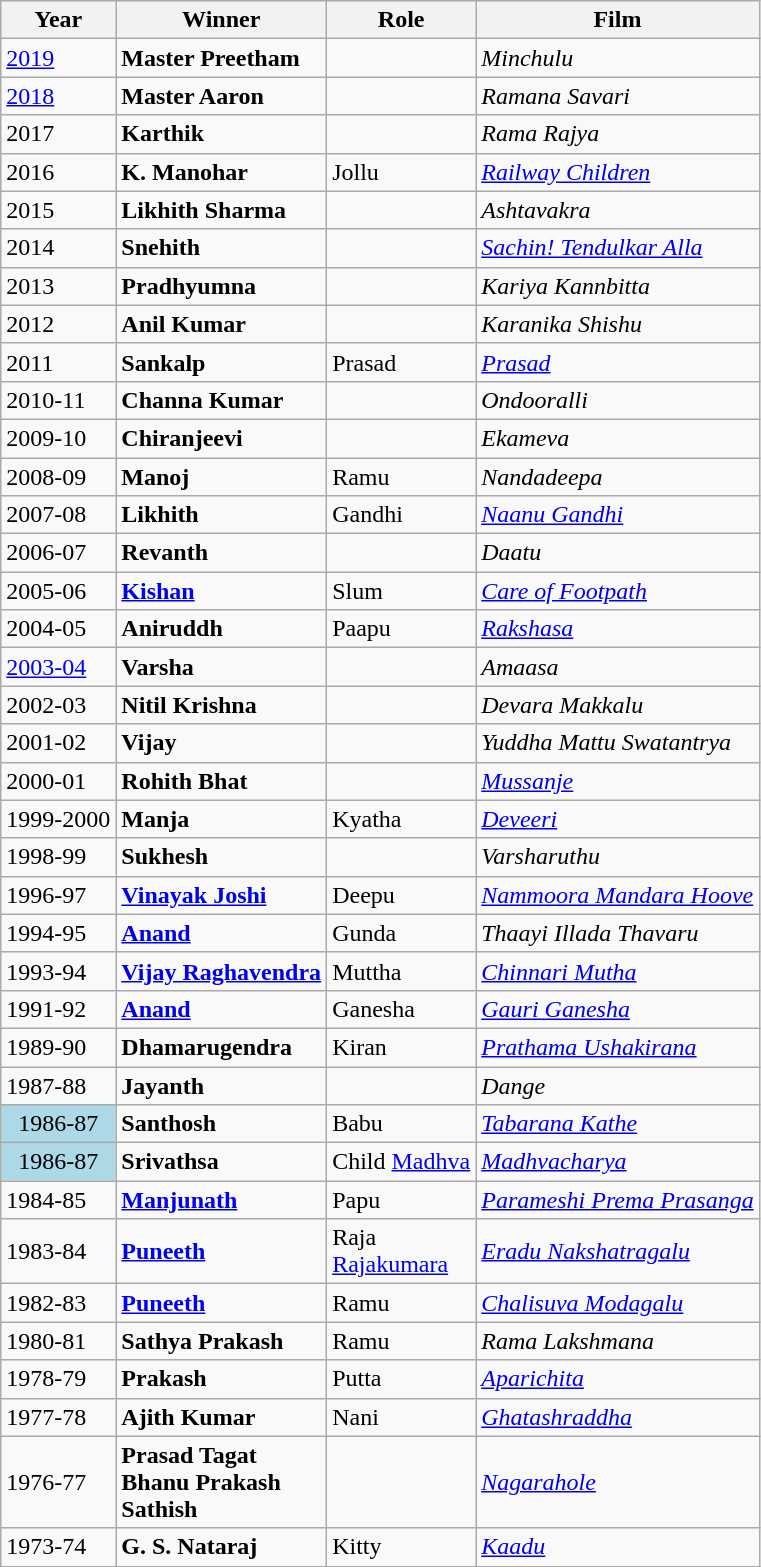<table class="wikitable sortable">
<tr>
<th>Year</th>
<th>Winner</th>
<th>Role</th>
<th>Film</th>
</tr>
<tr>
<td><a href='#'>2019</a></td>
<td><strong>Master Preetham</strong></td>
<td></td>
<td><em>Minchulu</em></td>
</tr>
<tr>
<td><a href='#'>2018</a></td>
<td><strong>Master Aaron</strong></td>
<td></td>
<td><em>Ramana Savari</em></td>
</tr>
<tr>
<td>2017</td>
<td><strong>Karthik</strong></td>
<td></td>
<td><em>Rama Rajya</em></td>
</tr>
<tr>
<td>2016</td>
<td><strong>K. Manohar</strong></td>
<td>Jollu</td>
<td><em><a href='#'>Railway Children</a></em></td>
</tr>
<tr>
<td>2015</td>
<td><strong>Likhith Sharma</strong></td>
<td></td>
<td><em>Ashtavakra</em></td>
</tr>
<tr>
<td>2014</td>
<td><strong>Snehith</strong></td>
<td></td>
<td><em><a href='#'>Sachin! Tendulkar Alla</a></em></td>
</tr>
<tr>
<td>2013</td>
<td><strong>Pradhyumna</strong></td>
<td></td>
<td><em>Kariya Kannbitta</em></td>
</tr>
<tr>
<td>2012</td>
<td><strong>Anil Kumar</strong></td>
<td></td>
<td><em>Karanika Shishu</em></td>
</tr>
<tr>
<td>2011</td>
<td><strong>Sankalp</strong> </td>
<td>Prasad</td>
<td><em><a href='#'>Prasad</a></em></td>
</tr>
<tr>
<td>2010-11</td>
<td><strong>Channa Kumar</strong> </td>
<td></td>
<td><em>Ondooralli</em></td>
</tr>
<tr>
<td>2009-10</td>
<td><strong>Chiranjeevi</strong></td>
<td></td>
<td><em>Ekameva</em></td>
</tr>
<tr>
<td>2008-09</td>
<td><strong>Manoj</strong></td>
<td>Ramu</td>
<td><em>Nandadeepa</em></td>
</tr>
<tr>
<td>2007-08</td>
<td><strong>Likhith</strong></td>
<td>Gandhi</td>
<td><em><a href='#'>Naanu Gandhi</a></em></td>
</tr>
<tr>
<td>2006-07</td>
<td><strong>Revanth</strong></td>
<td></td>
<td><em>Daatu</em></td>
</tr>
<tr>
<td>2005-06</td>
<td><strong><a href='#'>Kishan</a></strong></td>
<td>Slum</td>
<td><em><a href='#'>Care of Footpath</a></em></td>
</tr>
<tr>
<td>2004-05</td>
<td><strong>Aniruddh</strong></td>
<td>Paapu</td>
<td><em><a href='#'>Rakshasa</a></em></td>
</tr>
<tr>
<td><a href='#'>2003-04</a></td>
<td><strong>Varsha</strong></td>
<td></td>
<td><em>Amaasa</em></td>
</tr>
<tr>
<td>2002-03</td>
<td><strong>Nitil Krishna</strong></td>
<td></td>
<td><em>Devara Makkalu</em></td>
</tr>
<tr>
<td>2001-02</td>
<td><strong>Vijay</strong></td>
<td></td>
<td><em>Yuddha Mattu Swatantrya</em></td>
</tr>
<tr>
<td>2000-01</td>
<td><strong>Rohith Bhat</strong></td>
<td></td>
<td><em><a href='#'>Mussanje</a></em></td>
</tr>
<tr>
<td>1999-2000</td>
<td><strong>Manja</strong></td>
<td>Kyatha</td>
<td><em><a href='#'>Deveeri</a></em></td>
</tr>
<tr>
<td>1998-99</td>
<td><strong>Sukhesh</strong></td>
<td></td>
<td><em>Varsharuthu</em></td>
</tr>
<tr>
<td>1996-97</td>
<td><strong><a href='#'>Vinayak Joshi</a></strong></td>
<td>Deepu</td>
<td><em><a href='#'>Nammoora Mandara Hoove</a></em></td>
</tr>
<tr>
<td>1994-95</td>
<td><strong><a href='#'>Anand</a></strong></td>
<td>Gunda</td>
<td><em>Thaayi Illada Thavaru</em></td>
</tr>
<tr>
<td>1993-94</td>
<td><strong><a href='#'>Vijay Raghavendra</a></strong></td>
<td>Muttha</td>
<td><em><a href='#'>Chinnari Mutha</a></em></td>
</tr>
<tr>
<td>1991-92</td>
<td><strong><a href='#'>Anand</a></strong></td>
<td>Ganesha</td>
<td><em><a href='#'>Gauri Ganesha</a></em></td>
</tr>
<tr>
<td>1989-90</td>
<td><strong>Dhamarugendra</strong></td>
<td>Kiran</td>
<td><em><a href='#'>Prathama Ushakirana</a></em></td>
</tr>
<tr>
<td>1987-88</td>
<td><strong>Jayanth</strong></td>
<td></td>
<td><em>Dange</em></td>
</tr>
<tr>
<td style="background:#add8e6; text-align:center;">1986-87 </td>
<td><strong>Santhosh</strong></td>
<td>Babu</td>
<td><em><a href='#'>Tabarana Kathe</a></em></td>
</tr>
<tr>
<td style="background:#add8e6; text-align:center;">1986-87 </td>
<td><strong>Srivathsa</strong></td>
<td>Child <a href='#'>Madhva</a></td>
<td><em><a href='#'>Madhvacharya</a></em></td>
</tr>
<tr>
<td>1984-85</td>
<td><strong><a href='#'>Manjunath</a></strong></td>
<td>Papu</td>
<td><em><a href='#'>Parameshi Prema Prasanga</a></em></td>
</tr>
<tr>
<td>1983-84</td>
<td><strong><a href='#'>Puneeth</a></strong></td>
<td>Raja<br><a href='#'>Rajakumara</a></td>
<td><em><a href='#'>Eradu Nakshatragalu</a></em></td>
</tr>
<tr>
<td>1982-83</td>
<td><strong><a href='#'>Puneeth</a></strong></td>
<td>Ramu</td>
<td><em><a href='#'>Chalisuva Modagalu</a></em></td>
</tr>
<tr>
<td>1980-81</td>
<td><strong>Sathya Prakash</strong></td>
<td>Ramu</td>
<td><em>Rama Lakshmana</em></td>
</tr>
<tr>
<td>1978-79</td>
<td><strong>Prakash</strong></td>
<td>Putta</td>
<td><em><a href='#'>Aparichita</a></em></td>
</tr>
<tr>
<td>1977-78</td>
<td><strong>Ajith Kumar</strong></td>
<td>Nani</td>
<td><em><a href='#'>Ghatashraddha</a></em></td>
</tr>
<tr>
<td>1976-77</td>
<td><strong>Prasad Tagat</strong><br><strong>Bhanu Prakash</strong><br><strong>Sathish</strong></td>
<td></td>
<td><em><a href='#'>Nagarahole</a></em></td>
</tr>
<tr>
<td>1973-74</td>
<td><strong>G. S. Nataraj</strong></td>
<td>Kitty</td>
<td><em><a href='#'>Kaadu</a></em></td>
</tr>
</table>
